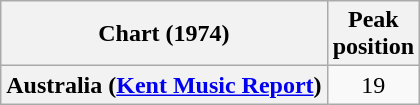<table class="wikitable sortable plainrowheaders" style="text-align:center">
<tr>
<th>Chart (1974)</th>
<th>Peak<br>position</th>
</tr>
<tr>
<th scope="row">Australia (<a href='#'>Kent Music Report</a>)</th>
<td>19</td>
</tr>
</table>
